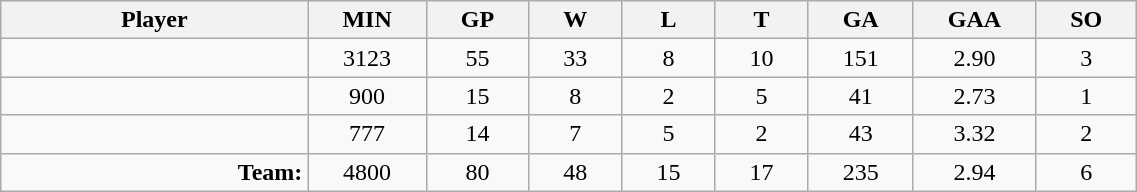<table class="wikitable sortable" width="60%">
<tr>
<th bgcolor="#DDDDFF" width="10%">Player</th>
<th width="3%" bgcolor="#DDDDFF" title="Minutes played">MIN</th>
<th width="3%" bgcolor="#DDDDFF" title="Games played in">GP</th>
<th width="3%" bgcolor="#DDDDFF" title="Wins">W</th>
<th width="3%" bgcolor="#DDDDFF"title="Losses">L</th>
<th width="3%" bgcolor="#DDDDFF" title="Ties">T</th>
<th width="3%" bgcolor="#DDDDFF" title="Goals against">GA</th>
<th width="3%" bgcolor="#DDDDFF" title="Goals against average">GAA</th>
<th width="3%" bgcolor="#DDDDFF"title="Shut-outs">SO</th>
</tr>
<tr align="center">
<td align="right"></td>
<td>3123</td>
<td>55</td>
<td>33</td>
<td>8</td>
<td>10</td>
<td>151</td>
<td>2.90</td>
<td>3</td>
</tr>
<tr align="center">
<td align="right"></td>
<td>900</td>
<td>15</td>
<td>8</td>
<td>2</td>
<td>5</td>
<td>41</td>
<td>2.73</td>
<td>1</td>
</tr>
<tr align="center">
<td align="right"></td>
<td>777</td>
<td>14</td>
<td>7</td>
<td>5</td>
<td>2</td>
<td>43</td>
<td>3.32</td>
<td>2</td>
</tr>
<tr align="center">
<td align="right"><strong>Team:</strong></td>
<td>4800</td>
<td>80</td>
<td>48</td>
<td>15</td>
<td>17</td>
<td>235</td>
<td>2.94</td>
<td>6</td>
</tr>
</table>
